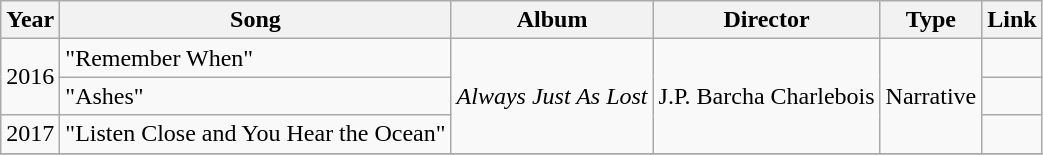<table class="wikitable">
<tr>
<th>Year</th>
<th>Song</th>
<th>Album</th>
<th>Director</th>
<th>Type</th>
<th>Link</th>
</tr>
<tr>
<td rowspan=2>2016</td>
<td>"Remember When"</td>
<td rowspan=3><em>Always Just As Lost</em></td>
<td rowspan=3>J.P. Barcha Charlebois</td>
<td rowspan=3>Narrative</td>
<td></td>
</tr>
<tr>
<td>"Ashes"</td>
<td></td>
</tr>
<tr>
<td>2017</td>
<td>"Listen Close and You Hear the Ocean"</td>
<td></td>
</tr>
<tr>
</tr>
</table>
